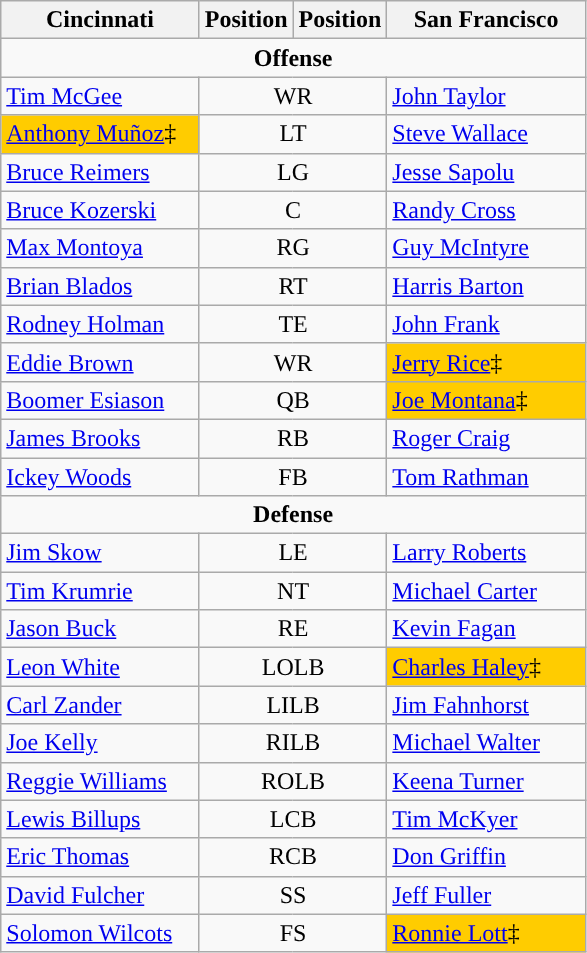<table class="wikitable">
<tr>
<th style="width:125px">Cincinnati</th>
<th>Position</th>
<th>Position</th>
<th style="width:125px">San Francisco</th>
</tr>
<tr>
<td colspan="4" style="text-align:center;"><strong>Offense</strong></td>
</tr>
<tr>
<td><a href='#'>Tim McGee</a></td>
<td colspan="2" style="text-align:center;">WR</td>
<td><a href='#'>John Taylor</a></td>
</tr>
<tr>
<td bgcolor="#FFCC00"><a href='#'>Anthony Muñoz</a>‡</td>
<td colspan="2" style="text-align:center;">LT</td>
<td><a href='#'>Steve Wallace</a></td>
</tr>
<tr>
<td><a href='#'>Bruce Reimers</a></td>
<td colspan="2" style="text-align:center;">LG</td>
<td><a href='#'>Jesse Sapolu</a></td>
</tr>
<tr>
<td><a href='#'>Bruce Kozerski</a></td>
<td colspan="2" style="text-align:center;">C</td>
<td><a href='#'>Randy Cross</a></td>
</tr>
<tr>
<td><a href='#'>Max Montoya</a></td>
<td colspan="2" style="text-align:center;">RG</td>
<td><a href='#'>Guy McIntyre</a></td>
</tr>
<tr>
<td><a href='#'>Brian Blados</a></td>
<td colspan="2" style="text-align:center;">RT</td>
<td><a href='#'>Harris Barton</a></td>
</tr>
<tr>
<td><a href='#'>Rodney Holman</a></td>
<td colspan="2" style="text-align:center;">TE</td>
<td><a href='#'>John Frank</a></td>
</tr>
<tr>
<td><a href='#'>Eddie Brown</a></td>
<td colspan="2" style="text-align:center;">WR</td>
<td bgcolor="#FFCC00"><a href='#'>Jerry Rice</a>‡</td>
</tr>
<tr>
<td><a href='#'>Boomer Esiason</a></td>
<td colspan="2" style="text-align:center;">QB</td>
<td bgcolor="#FFCC00"><a href='#'>Joe Montana</a>‡</td>
</tr>
<tr>
<td><a href='#'>James Brooks</a></td>
<td colspan="2" style="text-align:center;">RB</td>
<td><a href='#'>Roger Craig</a></td>
</tr>
<tr>
<td><a href='#'>Ickey Woods</a></td>
<td colspan="2" style="text-align:center;">FB</td>
<td><a href='#'>Tom Rathman</a></td>
</tr>
<tr>
<td colspan="4" style="text-align:center;"><strong>Defense</strong></td>
</tr>
<tr>
<td><a href='#'>Jim Skow</a></td>
<td colspan="2" style="text-align:center;">LE</td>
<td><a href='#'>Larry Roberts</a></td>
</tr>
<tr>
<td><a href='#'>Tim Krumrie</a></td>
<td colspan="2" style="text-align:center;">NT</td>
<td><a href='#'>Michael Carter</a></td>
</tr>
<tr>
<td><a href='#'>Jason Buck</a></td>
<td colspan="2" style="text-align:center;">RE</td>
<td><a href='#'>Kevin Fagan</a></td>
</tr>
<tr>
<td><a href='#'>Leon White</a></td>
<td colspan="2" style="text-align:center;">LOLB</td>
<td bgcolor="#FFCC00"><a href='#'>Charles Haley</a>‡</td>
</tr>
<tr>
<td><a href='#'>Carl Zander</a></td>
<td colspan="2" style="text-align:center;">LILB</td>
<td><a href='#'>Jim Fahnhorst</a></td>
</tr>
<tr>
<td><a href='#'>Joe Kelly</a></td>
<td colspan="2" style="text-align:center;">RILB</td>
<td><a href='#'>Michael Walter</a></td>
</tr>
<tr>
<td><a href='#'>Reggie Williams</a></td>
<td colspan="2" style="text-align:center;">ROLB</td>
<td><a href='#'>Keena Turner</a></td>
</tr>
<tr>
<td><a href='#'>Lewis Billups</a></td>
<td colspan="2" style="text-align:center;">LCB</td>
<td><a href='#'>Tim McKyer</a></td>
</tr>
<tr>
<td><a href='#'>Eric Thomas</a></td>
<td colspan="2" style="text-align:center;">RCB</td>
<td><a href='#'>Don Griffin</a></td>
</tr>
<tr>
<td><a href='#'>David Fulcher</a></td>
<td colspan="2" style="text-align:center;">SS</td>
<td><a href='#'>Jeff Fuller</a></td>
</tr>
<tr>
<td><a href='#'>Solomon Wilcots</a></td>
<td colspan="2" style="text-align:center;">FS</td>
<td bgcolor="#FFCC00"><a href='#'>Ronnie Lott</a>‡</td>
</tr>
</table>
